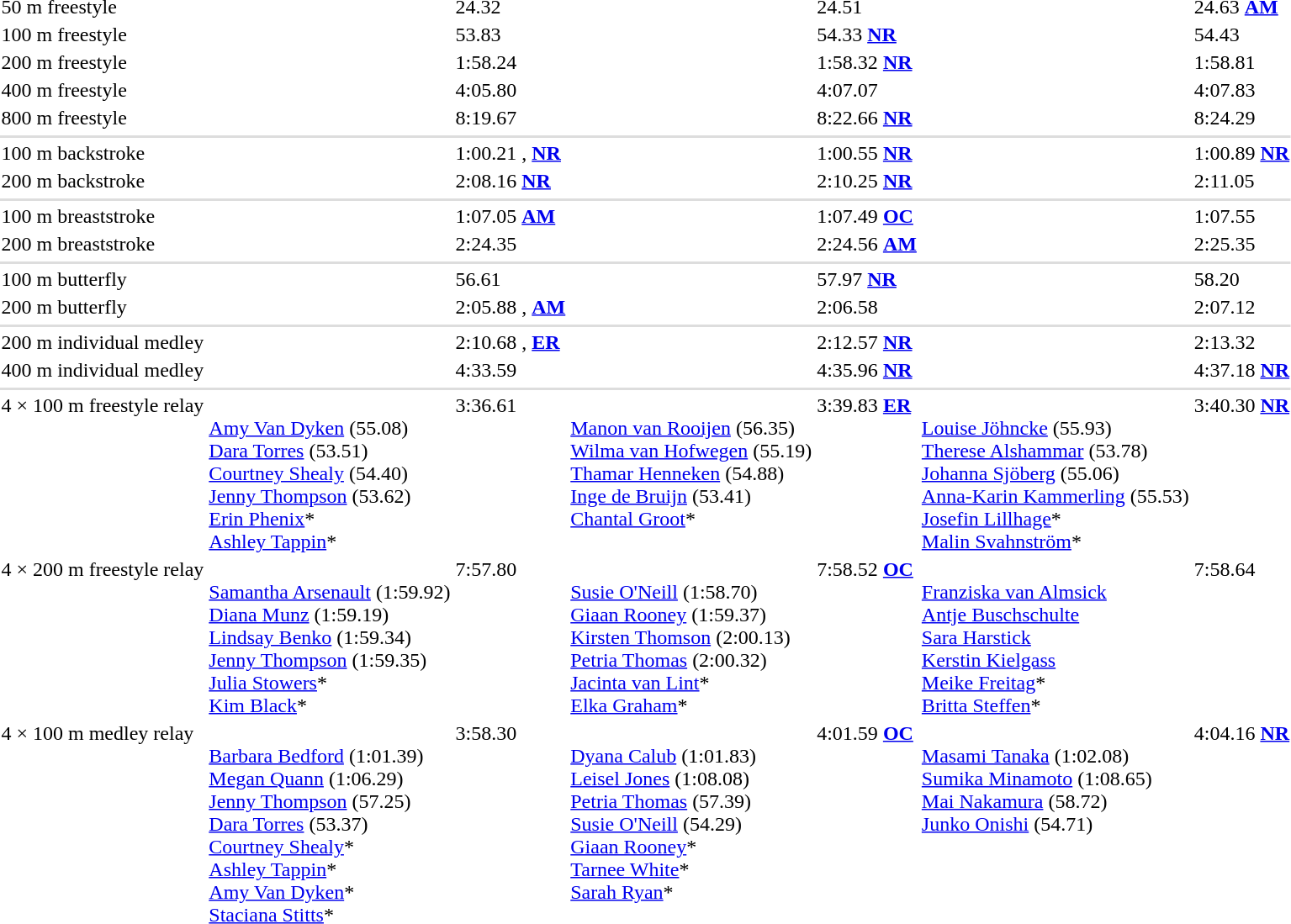<table>
<tr>
<td>50 m freestyle<br></td>
<td></td>
<td>24.32</td>
<td></td>
<td>24.51</td>
<td></td>
<td>24.63 <strong><a href='#'>AM</a></strong></td>
</tr>
<tr valign="top">
<td>100 m freestyle<br></td>
<td></td>
<td>53.83</td>
<td></td>
<td>54.33 <strong><a href='#'>NR</a></strong></td>
<td><br></td>
<td>54.43</td>
</tr>
<tr>
<td>200 m freestyle<br></td>
<td></td>
<td>1:58.24</td>
<td></td>
<td>1:58.32 <strong><a href='#'>NR</a></strong></td>
<td></td>
<td>1:58.81</td>
</tr>
<tr>
<td>400 m freestyle<br></td>
<td></td>
<td>4:05.80</td>
<td></td>
<td>4:07.07</td>
<td></td>
<td>4:07.83</td>
</tr>
<tr>
<td>800 m freestyle<br></td>
<td></td>
<td>8:19.67 </td>
<td></td>
<td>8:22.66 <strong><a href='#'>NR</a></strong></td>
<td></td>
<td>8:24.29</td>
</tr>
<tr>
</tr>
<tr bgcolor=#ddd>
<td colspan=7></td>
</tr>
<tr>
<td>100 m backstroke<br></td>
<td></td>
<td>1:00.21 , <strong><a href='#'>NR</a></strong></td>
<td></td>
<td>1:00.55 <strong><a href='#'>NR</a></strong></td>
<td></td>
<td>1:00.89 <strong><a href='#'>NR</a></strong></td>
</tr>
<tr>
<td>200 m backstroke<br></td>
<td></td>
<td>2:08.16 <strong><a href='#'>NR</a></strong></td>
<td></td>
<td>2:10.25 <strong><a href='#'>NR</a></strong></td>
<td></td>
<td>2:11.05</td>
</tr>
<tr>
</tr>
<tr bgcolor=#ddd>
<td colspan=7></td>
</tr>
<tr>
<td>100 m breaststroke<br></td>
<td></td>
<td>1:07.05 <strong><a href='#'>AM</a></strong></td>
<td></td>
<td>1:07.49 <strong><a href='#'>OC</a></strong></td>
<td></td>
<td>1:07.55</td>
</tr>
<tr>
<td>200 m breaststroke<br></td>
<td></td>
<td>2:24.35</td>
<td></td>
<td>2:24.56 <strong><a href='#'>AM</a></strong></td>
<td></td>
<td>2:25.35</td>
</tr>
<tr>
</tr>
<tr bgcolor=#ddd>
<td colspan=7></td>
</tr>
<tr>
<td>100 m butterfly<br></td>
<td></td>
<td>56.61 </td>
<td></td>
<td>57.97 <strong><a href='#'>NR</a></strong></td>
<td></td>
<td>58.20</td>
</tr>
<tr>
<td>200 m butterfly<br></td>
<td></td>
<td>2:05.88 , <strong><a href='#'>AM</a></strong></td>
<td></td>
<td>2:06.58</td>
<td></td>
<td>2:07.12</td>
</tr>
<tr>
</tr>
<tr bgcolor=#ddd>
<td colspan=7></td>
</tr>
<tr>
<td>200 m individual medley<br></td>
<td></td>
<td>2:10.68 , <strong><a href='#'>ER</a></strong></td>
<td></td>
<td>2:12.57 <strong><a href='#'>NR</a></strong></td>
<td></td>
<td>2:13.32</td>
</tr>
<tr>
<td>400 m individual medley<br></td>
<td></td>
<td>4:33.59 </td>
<td></td>
<td>4:35.96 <strong><a href='#'>NR</a></strong></td>
<td></td>
<td>4:37.18 <strong><a href='#'>NR</a></strong></td>
</tr>
<tr>
</tr>
<tr bgcolor=#ddd>
<td colspan=7></td>
</tr>
<tr valign="top">
<td>4 × 100 m freestyle relay<br></td>
<td valign=top><br> <a href='#'>Amy Van Dyken</a> (55.08)<br><a href='#'>Dara Torres</a> (53.51)<br> <a href='#'>Courtney Shealy</a> (54.40)<br> <a href='#'>Jenny Thompson</a> (53.62)<br><a href='#'>Erin Phenix</a>*<br><a href='#'>Ashley Tappin</a>*</td>
<td>3:36.61 </td>
<td valign=top><br> <a href='#'>Manon van Rooijen</a> (56.35)<br> <a href='#'>Wilma van Hofwegen</a> (55.19)<br> <a href='#'>Thamar Henneken</a> (54.88)<br><a href='#'>Inge de Bruijn</a> (53.41)<br><a href='#'>Chantal Groot</a>*</td>
<td>3:39.83 <strong><a href='#'>ER</a></strong></td>
<td valign=top><br> <a href='#'>Louise Jöhncke</a> (55.93)<br> <a href='#'>Therese Alshammar</a> (53.78)<br> <a href='#'>Johanna Sjöberg</a> (55.06)<br> <a href='#'>Anna-Karin Kammerling</a> (55.53)<br><a href='#'>Josefin Lillhage</a>*<br><a href='#'>Malin Svahnström</a>*</td>
<td>3:40.30 <strong><a href='#'>NR</a></strong></td>
</tr>
<tr valign="top">
<td>4 × 200 m freestyle relay<br></td>
<td valign=top><br> <a href='#'>Samantha Arsenault</a> (1:59.92)<br> <a href='#'>Diana Munz</a> (1:59.19)<br> <a href='#'>Lindsay Benko</a> (1:59.34)<br> <a href='#'>Jenny Thompson</a> (1:59.35)<br><a href='#'>Julia Stowers</a>*<br><a href='#'>Kim Black</a>*</td>
<td>7:57.80 </td>
<td valign=top><br> <a href='#'>Susie O'Neill</a> (1:58.70)<br> <a href='#'>Giaan Rooney</a> (1:59.37)<br> <a href='#'>Kirsten Thomson</a> (2:00.13)<br> <a href='#'>Petria Thomas</a> (2:00.32)<br><a href='#'>Jacinta van Lint</a>*<br><a href='#'>Elka Graham</a>*</td>
<td>7:58.52 <strong><a href='#'>OC</a></strong></td>
<td valign=top><br> <a href='#'>Franziska van Almsick</a><br> <a href='#'>Antje Buschschulte</a><br> <a href='#'>Sara Harstick</a><br> <a href='#'>Kerstin Kielgass</a><br><a href='#'>Meike Freitag</a>*<br><a href='#'>Britta Steffen</a>*</td>
<td>7:58.64</td>
</tr>
<tr valign="top">
<td>4 × 100 m medley relay<br></td>
<td valign=top><br><a href='#'>Barbara Bedford</a> (1:01.39)<br><a href='#'>Megan Quann</a> (1:06.29)<br> <a href='#'>Jenny Thompson</a> (57.25)<br><a href='#'>Dara Torres</a> (53.37)<br><a href='#'>Courtney Shealy</a>*<br><a href='#'>Ashley Tappin</a>*<br><a href='#'>Amy Van Dyken</a>*<br><a href='#'>Staciana Stitts</a>*</td>
<td>3:58.30 </td>
<td valign=top><br> <a href='#'>Dyana Calub</a> (1:01.83)<br> <a href='#'>Leisel Jones</a> (1:08.08)<br> <a href='#'>Petria Thomas</a> (57.39)<br> <a href='#'>Susie O'Neill</a> (54.29)<br><a href='#'>Giaan Rooney</a>*<br><a href='#'>Tarnee White</a>*<br><a href='#'>Sarah Ryan</a>*</td>
<td>4:01.59 <strong><a href='#'>OC</a></strong></td>
<td valign=top><br> <a href='#'>Masami Tanaka</a> (1:02.08)<br> <a href='#'>Sumika Minamoto</a> (1:08.65)<br> <a href='#'>Mai Nakamura</a> (58.72)<br> <a href='#'>Junko Onishi</a> (54.71)</td>
<td>4:04.16 <strong><a href='#'>NR</a></strong></td>
</tr>
</table>
